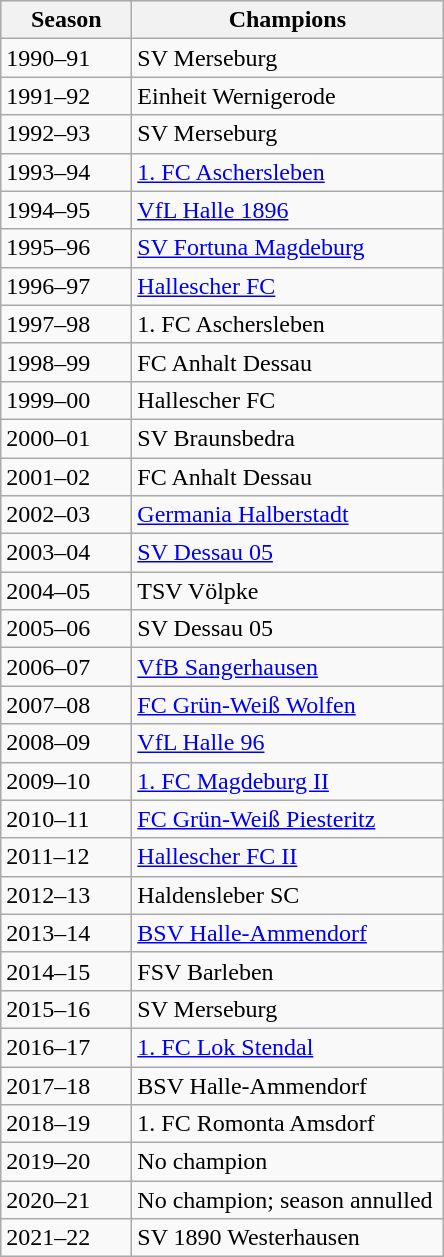<table class="wikitable">
<tr align="center" bgcolor="#dfdfdf">
<th width="80">Season</th>
<th width="200">Champions</th>
</tr>
<tr>
<td>1990–91</td>
<td>SV Merseburg</td>
</tr>
<tr>
<td>1991–92</td>
<td>Einheit Wernigerode</td>
</tr>
<tr>
<td>1992–93</td>
<td>SV Merseburg</td>
</tr>
<tr>
<td>1993–94</td>
<td><a href='#'>1. FC Aschersleben</a></td>
</tr>
<tr>
<td>1994–95</td>
<td><a href='#'>VfL Halle 1896</a></td>
</tr>
<tr>
<td>1995–96</td>
<td><a href='#'>SV Fortuna Magdeburg</a></td>
</tr>
<tr>
<td>1996–97</td>
<td><a href='#'>Hallescher FC</a></td>
</tr>
<tr>
<td>1997–98</td>
<td>1. FC Aschersleben</td>
</tr>
<tr>
<td>1998–99</td>
<td>FC Anhalt Dessau</td>
</tr>
<tr>
<td>1999–00</td>
<td>Hallescher FC</td>
</tr>
<tr>
<td>2000–01</td>
<td>SV Braunsbedra</td>
</tr>
<tr>
<td>2001–02</td>
<td>FC Anhalt Dessau</td>
</tr>
<tr>
<td>2002–03</td>
<td><a href='#'>Germania Halberstadt</a></td>
</tr>
<tr>
<td>2003–04</td>
<td><a href='#'>SV Dessau 05</a></td>
</tr>
<tr>
<td>2004–05</td>
<td>TSV Völpke</td>
</tr>
<tr>
<td>2005–06</td>
<td>SV Dessau 05</td>
</tr>
<tr>
<td>2006–07</td>
<td><a href='#'>VfB Sangerhausen</a></td>
</tr>
<tr>
<td>2007–08</td>
<td><a href='#'>FC Grün-Weiß Wolfen</a></td>
</tr>
<tr>
<td>2008–09</td>
<td><a href='#'>VfL Halle 96</a></td>
</tr>
<tr>
<td>2009–10</td>
<td><a href='#'>1. FC Magdeburg II</a></td>
</tr>
<tr>
<td>2010–11</td>
<td><a href='#'>FC Grün-Weiß Piesteritz</a></td>
</tr>
<tr>
<td>2011–12</td>
<td><a href='#'>Hallescher FC II</a></td>
</tr>
<tr>
<td>2012–13</td>
<td>Haldensleber SC</td>
</tr>
<tr>
<td>2013–14</td>
<td><a href='#'>BSV Halle-Ammendorf</a></td>
</tr>
<tr>
<td>2014–15</td>
<td>FSV Barleben</td>
</tr>
<tr>
<td>2015–16</td>
<td>SV Merseburg</td>
</tr>
<tr>
<td>2016–17</td>
<td><a href='#'>1. FC Lok Stendal</a></td>
</tr>
<tr>
<td>2017–18</td>
<td>BSV Halle-Ammendorf</td>
</tr>
<tr>
<td>2018–19</td>
<td>1. FC Romonta Amsdorf</td>
</tr>
<tr>
<td>2019–20</td>
<td>No champion</td>
</tr>
<tr>
<td>2020–21</td>
<td>No champion; season annulled</td>
</tr>
<tr>
<td>2021–22</td>
<td>SV 1890 Westerhausen</td>
</tr>
</table>
